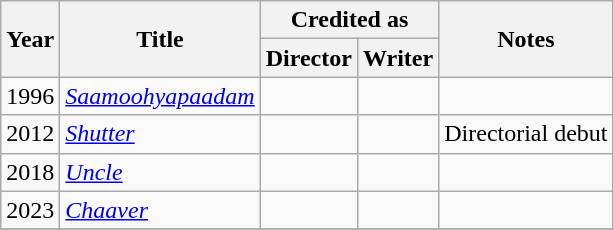<table class="wikitable">
<tr samoohyapadam>
<th rowspan=2>Year</th>
<th rowspan=2>Title</th>
<th colspan=2>Credited as</th>
<th rowspan=2>Notes</th>
</tr>
<tr>
<th>Director</th>
<th>Writer</th>
</tr>
<tr>
<td>1996</td>
<td><em><a href='#'>Saamoohyapaadam</a></em></td>
<td></td>
<td></td>
<td></td>
</tr>
<tr>
<td>2012</td>
<td><em><a href='#'>Shutter</a></em></td>
<td></td>
<td></td>
<td>Directorial debut</td>
</tr>
<tr>
<td>2018</td>
<td><em><a href='#'>Uncle</a></em></td>
<td></td>
<td></td>
<td></td>
</tr>
<tr>
<td>2023</td>
<td><em><a href='#'>Chaaver</a></em></td>
<td></td>
<td></td>
<td></td>
</tr>
<tr>
</tr>
</table>
